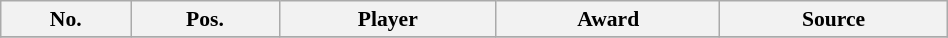<table class="wikitable" style="text-align:center; font-size:90%; width:50%;">
<tr>
<th>No.</th>
<th>Pos.</th>
<th>Player</th>
<th>Award</th>
<th>Source</th>
</tr>
<tr>
</tr>
</table>
